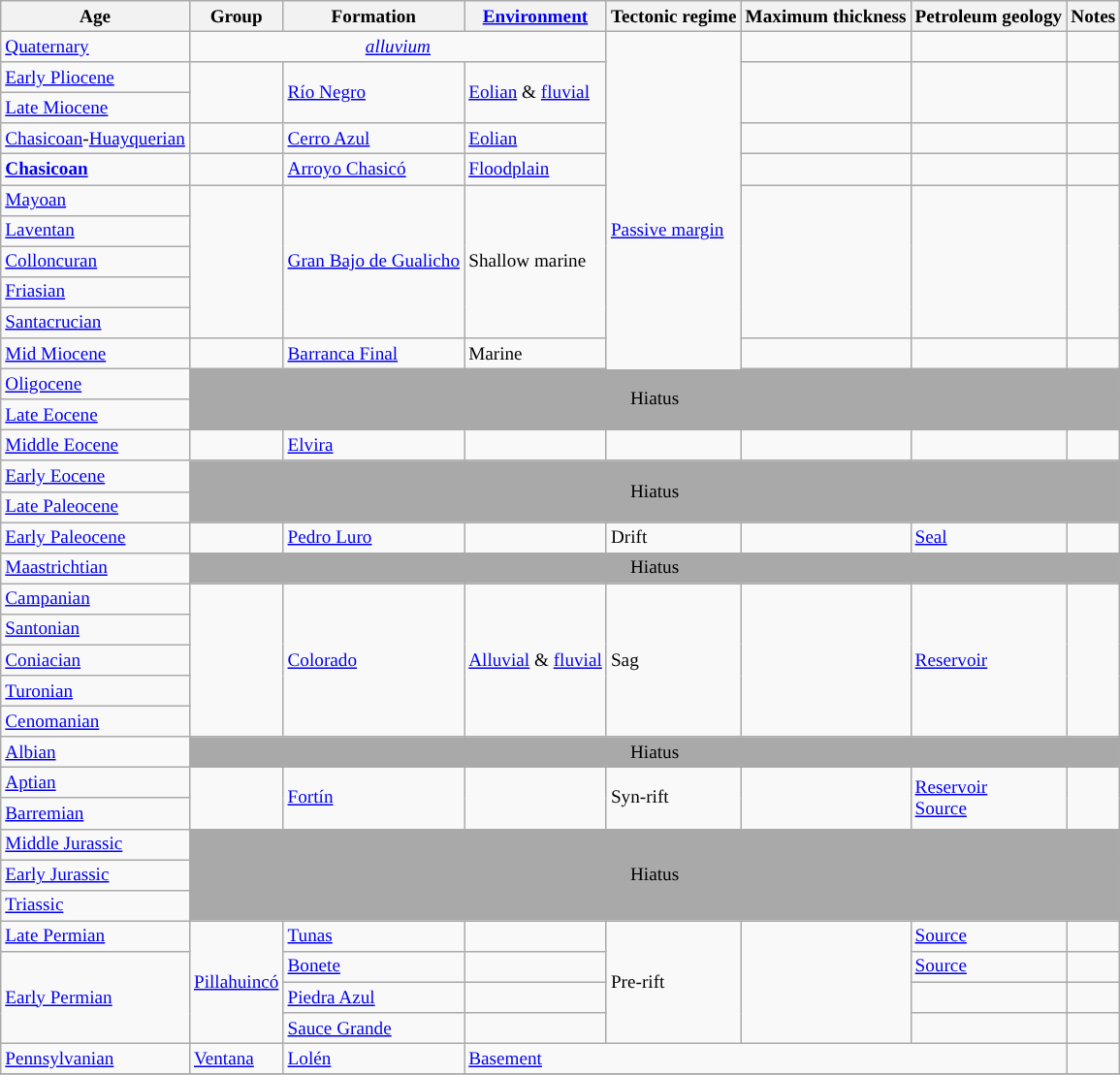<table class="wikitable" style="font-size:80%">
<tr>
<th>Age</th>
<th>Group</th>
<th>Formation</th>
<th><a href='#'>Environment</a></th>
<th>Tectonic regime</th>
<th>Maximum thickness</th>
<th>Petroleum geology</th>
<th>Notes</th>
</tr>
<tr>
<td style="background-color: "><a href='#'>Quaternary</a></td>
<td colspan=3 align=center><em><a href='#'>alluvium</a></em></td>
<td rowspan=13><a href='#'>Passive margin</a></td>
<td></td>
<td></td>
<td align=center></td>
</tr>
<tr>
<td style="background-color: "><a href='#'>Early Pliocene</a></td>
<td rowspan=2></td>
<td rowspan=2><a href='#'>Río Negro</a></td>
<td rowspan=2><a href='#'>Eolian</a> & <a href='#'>fluvial</a></td>
<td rowspan=2  align=center></td>
<td rowspan=2></td>
<td align=center rowspan=2></td>
</tr>
<tr>
<td style="background-color: "><a href='#'>Late Miocene</a></td>
</tr>
<tr>
<td style="background-color: "><a href='#'>Chasicoan</a>-<a href='#'>Huayquerian</a></td>
<td></td>
<td><a href='#'>Cerro Azul</a></td>
<td><a href='#'>Eolian</a></td>
<td align=center></td>
<td></td>
<td align=center></td>
</tr>
<tr>
<td style="background-color: "><strong><a href='#'>Chasicoan</a></strong></td>
<td></td>
<td><a href='#'>Arroyo Chasicó</a></td>
<td><a href='#'>Floodplain</a></td>
<td></td>
<td></td>
<td align=center></td>
</tr>
<tr>
<td style="background-color: "><a href='#'>Mayoan</a></td>
<td rowspan=5></td>
<td rowspan=5><a href='#'>Gran Bajo de Gualicho</a></td>
<td rowspan=5>Shallow marine</td>
<td rowspan=5 align=center></td>
<td rowspan=5></td>
<td align=center rowspan=5></td>
</tr>
<tr>
<td style="background-color: "><a href='#'>Laventan</a></td>
</tr>
<tr>
<td style="background-color: "><a href='#'>Colloncuran</a></td>
</tr>
<tr>
<td style="background-color: "><a href='#'>Friasian</a></td>
</tr>
<tr>
<td style="background-color: "><a href='#'>Santacrucian</a></td>
</tr>
<tr>
<td style="background-color: "><a href='#'>Mid Miocene</a></td>
<td></td>
<td><a href='#'>Barranca Final</a></td>
<td>Marine</td>
<td align=center></td>
<td></td>
<td align=center></td>
</tr>
<tr>
<td style="background-color: "><a href='#'>Oligocene</a></td>
<td rowspan=2 colspan=7 align=center style="background-color: darkgrey;">Hiatus</td>
</tr>
<tr>
<td style="background-color: "><a href='#'>Late Eocene</a></td>
</tr>
<tr>
<td style="background-color: "><a href='#'>Middle Eocene</a></td>
<td></td>
<td><a href='#'>Elvira</a></td>
<td></td>
<td></td>
<td></td>
<td></td>
<td align=center></td>
</tr>
<tr>
<td style="background-color: "><a href='#'>Early Eocene</a></td>
<td rowspan=2 colspan=7 align=center style="background-color: darkgrey;">Hiatus</td>
</tr>
<tr>
<td style="background-color: "><a href='#'>Late Paleocene</a></td>
</tr>
<tr>
<td style="background-color: "><a href='#'>Early Paleocene</a></td>
<td></td>
<td><a href='#'>Pedro Luro</a></td>
<td></td>
<td>Drift</td>
<td></td>
<td><a href='#'>Seal</a></td>
<td align=center></td>
</tr>
<tr>
<td style="background-color: "><a href='#'>Maastrichtian</a></td>
<td colspan=7 align=center style="background-color: darkgrey;">Hiatus</td>
</tr>
<tr>
<td style="background-color: "><a href='#'>Campanian</a></td>
<td rowspan=5></td>
<td rowspan=5><a href='#'>Colorado</a></td>
<td rowspan=5><a href='#'>Alluvial</a> & <a href='#'>fluvial</a></td>
<td rowspan=5>Sag</td>
<td rowspan=5></td>
<td rowspan=5><a href='#'>Reservoir</a></td>
<td rowspan=5 align=center></td>
</tr>
<tr>
<td style="background-color: "><a href='#'>Santonian</a></td>
</tr>
<tr>
<td style="background-color: "><a href='#'>Coniacian</a></td>
</tr>
<tr>
<td style="background-color: "><a href='#'>Turonian</a></td>
</tr>
<tr>
<td style="background-color: "><a href='#'>Cenomanian</a></td>
</tr>
<tr>
<td style="background-color: "><a href='#'>Albian</a></td>
<td colspan=7 align=center style="background-color: darkgrey;">Hiatus</td>
</tr>
<tr>
<td style="background-color: "><a href='#'>Aptian</a></td>
<td rowspan=2></td>
<td rowspan=2><a href='#'>Fortín</a></td>
<td rowspan=2></td>
<td rowspan=2>Syn-rift</td>
<td rowspan=2></td>
<td rowspan=2><a href='#'>Reservoir</a><br><a href='#'>Source</a></td>
<td rowspan=2 align=center></td>
</tr>
<tr>
<td style="background-color: "><a href='#'>Barremian</a></td>
</tr>
<tr>
<td style="background-color: "><a href='#'>Middle Jurassic</a></td>
<td colspan=7 rowspan=3 align=center style="background-color: darkgrey;">Hiatus</td>
</tr>
<tr>
<td style="background-color: "><a href='#'>Early Jurassic</a></td>
</tr>
<tr>
<td style="background-color: "><a href='#'>Triassic</a></td>
</tr>
<tr>
<td style="background-color: "><a href='#'>Late Permian</a></td>
<td rowspan=4><a href='#'>Pillahuincó</a></td>
<td><a href='#'>Tunas</a></td>
<td></td>
<td rowspan=4>Pre-rift</td>
<td rowspan=4 align=center></td>
<td><a href='#'>Source</a></td>
<td align=center></td>
</tr>
<tr>
<td rowspan=3 style="background-color: "><a href='#'>Early Permian</a></td>
<td><a href='#'>Bonete</a></td>
<td></td>
<td><a href='#'>Source</a></td>
<td align=center></td>
</tr>
<tr>
<td><a href='#'>Piedra Azul</a></td>
<td></td>
<td></td>
<td align=center></td>
</tr>
<tr>
<td><a href='#'>Sauce Grande</a></td>
<td></td>
<td></td>
<td align=center></td>
</tr>
<tr>
<td style="background-color: "><a href='#'>Pennsylvanian</a></td>
<td><a href='#'>Ventana</a></td>
<td><a href='#'>Lolén</a></td>
<td colspan=4><a href='#'>Basement</a></td>
<td align=center></td>
</tr>
<tr>
</tr>
</table>
